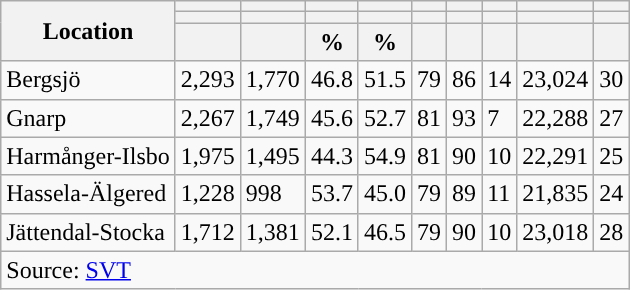<table role="presentation" class="wikitable sortable mw-collapsible mw-collapsed">
<tr>
<th rowspan="3">Location</th>
<th></th>
<th></th>
<th></th>
<th></th>
<th></th>
<th></th>
<th></th>
<th></th>
<th></th>
</tr>
<tr>
<th></th>
<th></th>
<th style="background:"></th>
<th style="background:"></th>
<th></th>
<th></th>
<th></th>
<th></th>
<th></th>
</tr>
<tr>
<th data-sort-type="number"></th>
<th data-sort-type="number"></th>
<th data-sort-type="number">%</th>
<th data-sort-type="number">%</th>
<th data-sort-type="number"></th>
<th data-sort-type="number"></th>
<th data-sort-type="number"></th>
<th data-sort-type="number"></th>
<th data-sort-type="number"></th>
</tr>
<tr>
<td align="left">Bergsjö</td>
<td>2,293</td>
<td>1,770</td>
<td>46.8</td>
<td>51.5</td>
<td>79</td>
<td>86</td>
<td>14</td>
<td>23,024</td>
<td>30</td>
</tr>
<tr>
<td align="left">Gnarp</td>
<td>2,267</td>
<td>1,749</td>
<td>45.6</td>
<td>52.7</td>
<td>81</td>
<td>93</td>
<td>7</td>
<td>22,288</td>
<td>27</td>
</tr>
<tr>
<td align="left">Harmånger-Ilsbo</td>
<td>1,975</td>
<td>1,495</td>
<td>44.3</td>
<td>54.9</td>
<td>81</td>
<td>90</td>
<td>10</td>
<td>22,291</td>
<td>25</td>
</tr>
<tr>
<td align="left">Hassela-Älgered</td>
<td>1,228</td>
<td>998</td>
<td>53.7</td>
<td>45.0</td>
<td>79</td>
<td>89</td>
<td>11</td>
<td>21,835</td>
<td>24</td>
</tr>
<tr>
<td align="left">Jättendal-Stocka</td>
<td>1,712</td>
<td>1,381</td>
<td>52.1</td>
<td>46.5</td>
<td>79</td>
<td>90</td>
<td>10</td>
<td>23,018</td>
<td>28</td>
</tr>
<tr>
<td colspan="10" align="left">Source: <a href='#'>SVT</a></td>
</tr>
</table>
